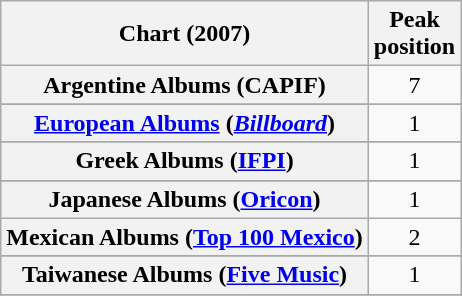<table class="wikitable sortable plainrowheaders" style="text-align:center;">
<tr>
<th scope="col">Chart (2007)</th>
<th scope="col">Peak<br>position</th>
</tr>
<tr>
<th scope="row">Argentine Albums (CAPIF)</th>
<td>7</td>
</tr>
<tr>
</tr>
<tr>
</tr>
<tr>
</tr>
<tr>
</tr>
<tr>
</tr>
<tr>
</tr>
<tr>
</tr>
<tr>
</tr>
<tr>
<th scope="row"><a href='#'>European Albums</a> (<em><a href='#'>Billboard</a></em>)</th>
<td>1</td>
</tr>
<tr>
</tr>
<tr>
</tr>
<tr>
</tr>
<tr>
<th scope="row">Greek Albums (<a href='#'>IFPI</a>)</th>
<td>1</td>
</tr>
<tr>
</tr>
<tr>
</tr>
<tr>
</tr>
<tr>
<th scope="row">Japanese Albums (<a href='#'>Oricon</a>)</th>
<td>1</td>
</tr>
<tr>
<th scope="row">Mexican Albums (<a href='#'>Top 100 Mexico</a>)</th>
<td>2</td>
</tr>
<tr>
</tr>
<tr>
</tr>
<tr>
</tr>
<tr>
</tr>
<tr>
</tr>
<tr>
</tr>
<tr>
</tr>
<tr>
</tr>
<tr>
<th scope="row">Taiwanese Albums (<a href='#'>Five Music</a>)</th>
<td>1</td>
</tr>
<tr>
</tr>
<tr>
</tr>
<tr>
</tr>
<tr>
</tr>
<tr>
</tr>
<tr>
</tr>
<tr>
</tr>
</table>
